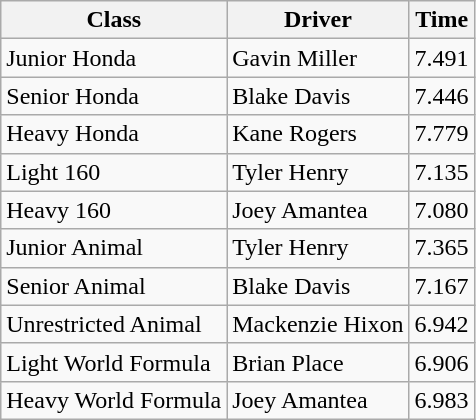<table class="wikitable">
<tr>
<th>Class</th>
<th>Driver</th>
<th>Time</th>
</tr>
<tr>
<td>Junior Honda</td>
<td>Gavin Miller</td>
<td>7.491</td>
</tr>
<tr>
<td>Senior Honda</td>
<td>Blake Davis</td>
<td>7.446</td>
</tr>
<tr>
<td>Heavy Honda</td>
<td>Kane Rogers</td>
<td>7.779</td>
</tr>
<tr>
<td>Light 160</td>
<td>Tyler Henry</td>
<td>7.135</td>
</tr>
<tr>
<td>Heavy 160</td>
<td>Joey Amantea</td>
<td>7.080</td>
</tr>
<tr>
<td>Junior Animal</td>
<td>Tyler Henry</td>
<td>7.365</td>
</tr>
<tr>
<td>Senior Animal</td>
<td>Blake Davis</td>
<td>7.167</td>
</tr>
<tr>
<td>Unrestricted Animal</td>
<td>Mackenzie Hixon</td>
<td>6.942</td>
</tr>
<tr>
<td>Light World Formula</td>
<td>Brian Place</td>
<td>6.906</td>
</tr>
<tr>
<td>Heavy World Formula</td>
<td>Joey Amantea</td>
<td>6.983</td>
</tr>
</table>
